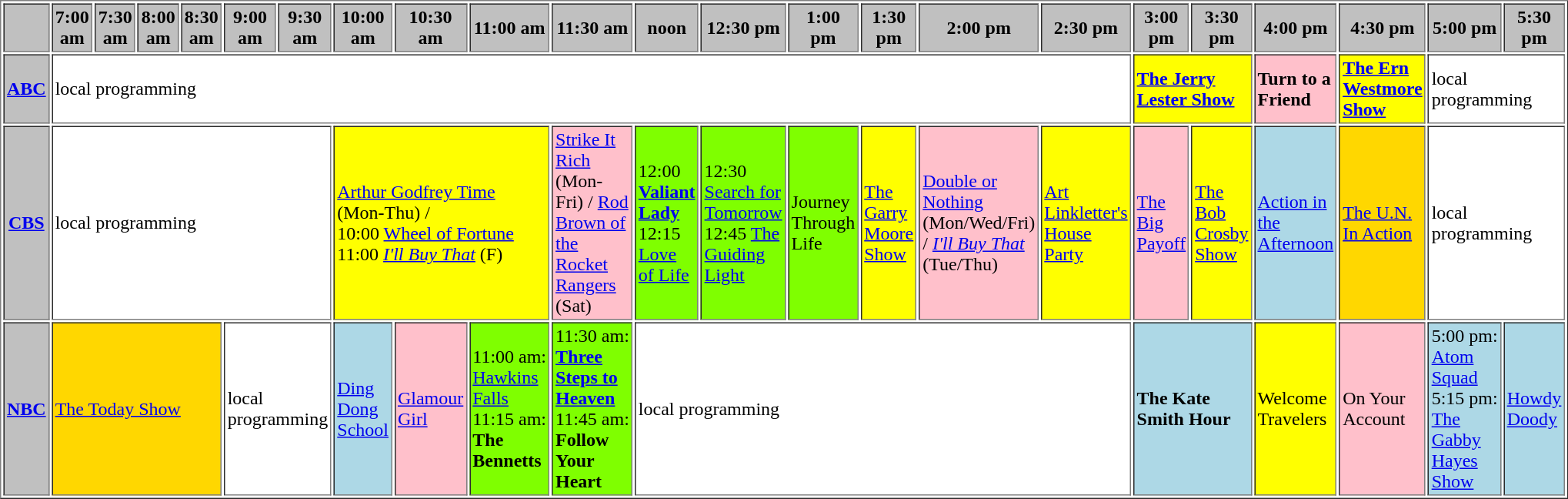<table border="1" cellpadding="2">
<tr>
<th bgcolor="#C0C0C0"> </th>
<th width="13%" bgcolor="#C0C0C0">7:00 am</th>
<th width="14%" bgcolor="#C0C0C0">7:30 am</th>
<th width="13%" bgcolor="#C0C0C0">8:00 am</th>
<th width="14%" bgcolor="#C0C0C0">8:30 am</th>
<th width="13%" bgcolor="#C0C0C0">9:00 am</th>
<th width="14%" bgcolor="#C0C0C0">9:30 am</th>
<th width="13%" bgcolor="#C0C0C0">10:00 am</th>
<th width="14%" bgcolor="#C0C0C0">10:30 am</th>
<th width="13%" bgcolor="#C0C0C0">11:00 am</th>
<th width="14%" bgcolor="#C0C0C0">11:30 am</th>
<th width="13%" bgcolor="#C0C0C0">noon</th>
<th width="14%" bgcolor="#C0C0C0">12:30 pm</th>
<th width="13%" bgcolor="#C0C0C0">1:00 pm</th>
<th width="14%" bgcolor="#C0C0C0">1:30 pm</th>
<th width="13%" bgcolor="#C0C0C0">2:00 pm</th>
<th width="14%" bgcolor="#C0C0C0">2:30 pm</th>
<th width="13%" bgcolor="#C0C0C0">3:00 pm</th>
<th width="14%" bgcolor="#C0C0C0">3:30 pm</th>
<th width="13%" bgcolor="#C0C0C0">4:00 pm</th>
<th width="14%" bgcolor="#C0C0C0">4:30 pm</th>
<th width="13%" bgcolor="#C0C0C0">5:00 pm</th>
<th width="14%" bgcolor="#C0C0C0">5:30 pm</th>
</tr>
<tr>
<th bgcolor="#C0C0C0"><a href='#'>ABC</a></th>
<td bgcolor="white" colspan="16">local programming</td>
<td bgcolor="yellow" colspan="2"><strong><a href='#'>The Jerry Lester Show</a></strong></td>
<td bgcolor="pink"><strong>Turn to a Friend</strong></td>
<td bgcolor="yellow"><strong><a href='#'>The Ern Westmore Show</a></strong></td>
<td bgcolor="white" colspan="2">local programming</td>
</tr>
<tr>
<th bgcolor="#C0C0C0"><a href='#'>CBS</a></th>
<td bgcolor="white" colspan="6">local programming</td>
<td bgcolor="yellow" colspan="3"><a href='#'>Arthur Godfrey Time</a> (Mon-Thu) /<br>10:00 <a href='#'>Wheel of Fortune</a>
11:00 <em><a href='#'>I'll Buy That</a></em> (F)</td>
<td bgcolor="pink"><a href='#'>Strike It Rich</a> (Mon-Fri) / <a href='#'>Rod Brown of the Rocket Rangers</a> (Sat)</td>
<td bgcolor="chartreuse">12:00 <strong><a href='#'>Valiant Lady</a></strong><br>12:15 <a href='#'>Love of Life</a></td>
<td bgcolor="chartreuse">12:30 <a href='#'>Search for Tomorrow</a><br>12:45 <a href='#'>The Guiding Light</a></td>
<td bgcolor="chartreuse">Journey Through Life</td>
<td bgcolor="yellow"><a href='#'>The Garry Moore Show</a></td>
<td bgcolor="pink"><a href='#'>Double or Nothing</a> (Mon/Wed/Fri) / <em><a href='#'>I'll Buy That</a></em> (Tue/Thu)</td>
<td bgcolor="yellow"><a href='#'>Art Linkletter's House Party</a></td>
<td bgcolor="pink"><a href='#'>The Big Payoff</a></td>
<td bgcolor="yellow"><a href='#'>The Bob Crosby Show</a></td>
<td bgcolor="lightblue"><a href='#'>Action in the Afternoon</a></td>
<td bgcolor="gold"><a href='#'>The U.N. In Action</a></td>
<td bgcolor="white" colspan="2">local programming</td>
</tr>
<tr>
<th bgcolor="#C0C0C0"><a href='#'>NBC</a></th>
<td bgcolor="gold" colspan="4"><a href='#'>The Today Show</a></td>
<td bgcolor="white" colspan="2">local programming</td>
<td bgcolor="lightblue"><a href='#'>Ding Dong School</a></td>
<td bgcolor="pink"><a href='#'>Glamour Girl</a></td>
<td bgcolor="chartreuse">11:00 am: <a href='#'>Hawkins Falls</a><br>11:15 am: <strong>The Bennetts</strong></td>
<td bgcolor="chartreuse">11:30 am: <strong><a href='#'>Three Steps to Heaven</a></strong><br>11:45 am: <strong>Follow Your Heart</strong></td>
<td bgcolor="white" colspan="6">local programming</td>
<td bgcolor="lightblue" colspan="2"><strong>The Kate Smith Hour</strong></td>
<td bgcolor="yellow">Welcome Travelers</td>
<td bgcolor="pink">On Your Account</td>
<td bgcolor="lightblue">5:00 pm: <a href='#'>Atom Squad</a> 5:15 pm: <a href='#'>The Gabby Hayes Show</a></td>
<td bgcolor="lightblue"><a href='#'>Howdy Doody</a></td>
</tr>
</table>
